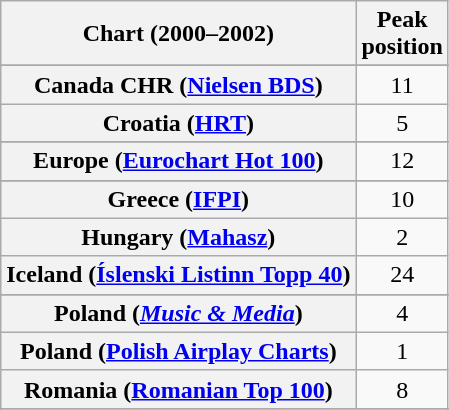<table class="wikitable sortable plainrowheaders" style="text-align:center">
<tr>
<th>Chart (2000–2002)</th>
<th>Peak<br>position</th>
</tr>
<tr>
</tr>
<tr>
</tr>
<tr>
</tr>
<tr>
</tr>
<tr>
</tr>
<tr>
</tr>
<tr>
<th scope="row">Canada CHR (<a href='#'>Nielsen BDS</a>)</th>
<td>11</td>
</tr>
<tr>
<th scope="row">Croatia (<a href='#'>HRT</a>)</th>
<td>5</td>
</tr>
<tr>
</tr>
<tr>
<th scope="row">Europe (<a href='#'>Eurochart Hot 100</a>)</th>
<td>12</td>
</tr>
<tr>
</tr>
<tr>
</tr>
<tr>
<th scope="row">Greece (<a href='#'>IFPI</a>)</th>
<td>10</td>
</tr>
<tr>
<th scope="row">Hungary (<a href='#'>Mahasz</a>)</th>
<td>2</td>
</tr>
<tr>
<th scope="row">Iceland (<a href='#'>Íslenski Listinn Topp 40</a>)</th>
<td>24</td>
</tr>
<tr>
</tr>
<tr>
</tr>
<tr>
</tr>
<tr>
</tr>
<tr>
</tr>
<tr>
</tr>
<tr>
<th scope="row">Poland (<em><a href='#'>Music & Media</a></em>)</th>
<td>4</td>
</tr>
<tr>
<th scope="row">Poland (<a href='#'>Polish Airplay Charts</a>)</th>
<td>1</td>
</tr>
<tr>
<th scope="row">Romania (<a href='#'>Romanian Top 100</a>)</th>
<td>8</td>
</tr>
<tr>
</tr>
<tr>
</tr>
<tr>
</tr>
<tr>
</tr>
<tr>
</tr>
<tr>
</tr>
<tr>
</tr>
<tr>
</tr>
</table>
